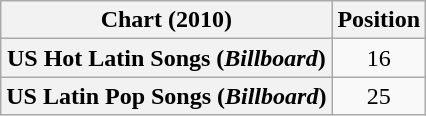<table class="wikitable sortable plainrowheaders" style="text-align:center;">
<tr>
<th scope="col">Chart (2010)</th>
<th scope="col">Position</th>
</tr>
<tr>
<th scope="row">US Hot Latin Songs (<em>Billboard</em>)</th>
<td>16</td>
</tr>
<tr>
<th scope="row">US Latin Pop Songs (<em>Billboard</em>)</th>
<td>25</td>
</tr>
</table>
